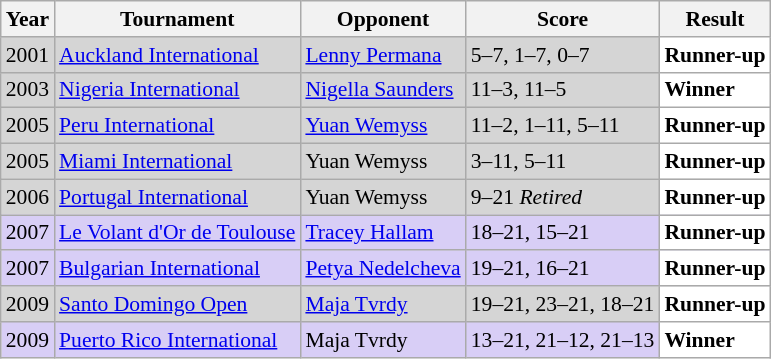<table class="sortable wikitable" style="font-size: 90%;">
<tr>
<th>Year</th>
<th>Tournament</th>
<th>Opponent</th>
<th>Score</th>
<th>Result</th>
</tr>
<tr style="background:#D5D5D5">
<td align="center">2001</td>
<td align="left"><a href='#'>Auckland International</a></td>
<td align="left"> <a href='#'>Lenny Permana</a></td>
<td align="left">5–7, 1–7, 0–7</td>
<td style="text-align:left; background:white"> <strong>Runner-up</strong></td>
</tr>
<tr style="background:#D5D5D5">
<td align="center">2003</td>
<td align="left"><a href='#'>Nigeria International</a></td>
<td align="left"> <a href='#'>Nigella Saunders</a></td>
<td align="left">11–3, 11–5</td>
<td style="text-align:left; background:white"> <strong>Winner</strong></td>
</tr>
<tr style="background:#D5D5D5">
<td align="center">2005</td>
<td align="left"><a href='#'>Peru International</a></td>
<td align="left"> <a href='#'>Yuan Wemyss</a></td>
<td align="left">11–2, 1–11, 5–11</td>
<td style="text-align:left; background:white"> <strong>Runner-up</strong></td>
</tr>
<tr style="background:#D5D5D5">
<td align="center">2005</td>
<td align="left"><a href='#'>Miami International</a></td>
<td align="left"> Yuan Wemyss</td>
<td align="left">3–11, 5–11</td>
<td style="text-align:left; background:white"> <strong>Runner-up</strong></td>
</tr>
<tr style="background:#D5D5D5">
<td align="center">2006</td>
<td align="left"><a href='#'>Portugal International</a></td>
<td align="left"> Yuan Wemyss</td>
<td align="left">9–21 <em>Retired</em></td>
<td style="text-align:left; background:white"> <strong>Runner-up</strong></td>
</tr>
<tr style="background:#D8CEF6">
<td align="center">2007</td>
<td align="left"><a href='#'>Le Volant d'Or de Toulouse</a></td>
<td align="left"> <a href='#'>Tracey Hallam</a></td>
<td align="left">18–21, 15–21</td>
<td style="text-align:left; background:white"> <strong>Runner-up</strong></td>
</tr>
<tr style="background:#D8CEF6">
<td align="center">2007</td>
<td align="left"><a href='#'>Bulgarian International</a></td>
<td align="left"> <a href='#'>Petya Nedelcheva</a></td>
<td align="left">19–21, 16–21</td>
<td style="text-align:left; background:white"> <strong>Runner-up</strong></td>
</tr>
<tr style="background:#D5D5D5">
<td align="center">2009</td>
<td align="left"><a href='#'>Santo Domingo Open</a></td>
<td align="left"> <a href='#'>Maja Tvrdy</a></td>
<td align="left">19–21, 23–21, 18–21</td>
<td style="text-align:left; background:white"> <strong>Runner-up</strong></td>
</tr>
<tr style="background:#D8CEF6">
<td align="center">2009</td>
<td align="left"><a href='#'>Puerto Rico International</a></td>
<td align="left"> Maja Tvrdy</td>
<td align="left">13–21, 21–12, 21–13</td>
<td style="text-align:left; background:white"> <strong>Winner</strong></td>
</tr>
</table>
